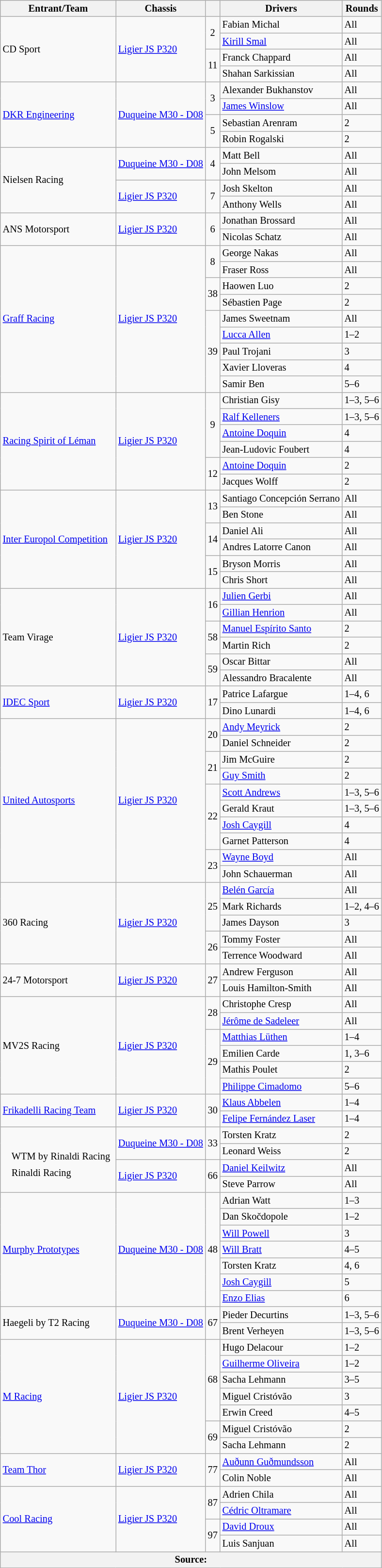<table class="wikitable" style="font-size: 85%;">
<tr>
<th>Entrant/Team</th>
<th>Chassis</th>
<th></th>
<th>Drivers</th>
<th>Rounds</th>
</tr>
<tr>
<td rowspan=4> CD Sport</td>
<td rowspan=4><a href='#'>Ligier JS P320</a></td>
<td rowspan=2 align=center>2</td>
<td> Fabian Michal</td>
<td>All</td>
</tr>
<tr>
<td> <a href='#'>Kirill Smal</a></td>
<td>All</td>
</tr>
<tr>
<td rowspan=2 align=center>11</td>
<td> Franck Chappard</td>
<td>All</td>
</tr>
<tr>
<td> Shahan Sarkissian</td>
<td>All</td>
</tr>
<tr>
<td rowspan="4"> <a href='#'>DKR Engineering</a></td>
<td rowspan="4"><a href='#'>Duqueine M30 - D08</a></td>
<td rowspan=2 align=center>3</td>
<td> Alexander Bukhanstov</td>
<td>All</td>
</tr>
<tr>
<td> <a href='#'>James Winslow</a></td>
<td>All</td>
</tr>
<tr>
<td rowspan="2" align="center">5</td>
<td> Sebastian Arenram</td>
<td>2</td>
</tr>
<tr>
<td> Robin Rogalski</td>
<td>2</td>
</tr>
<tr>
<td rowspan="4"> Nielsen Racing</td>
<td rowspan="2"><a href='#'>Duqueine M30 - D08</a></td>
<td rowspan="2" align="center">4</td>
<td> Matt Bell</td>
<td>All</td>
</tr>
<tr>
<td> John Melsom</td>
<td>All</td>
</tr>
<tr>
<td rowspan="2"><a href='#'>Ligier JS P320</a></td>
<td rowspan="2" align="center">7</td>
<td> Josh Skelton</td>
<td>All</td>
</tr>
<tr>
<td> Anthony Wells</td>
<td>All</td>
</tr>
<tr>
<td rowspan="2"> ANS Motorsport</td>
<td rowspan="2"><a href='#'>Ligier JS P320</a></td>
<td rowspan="2" align="center">6</td>
<td> Jonathan Brossard</td>
<td>All</td>
</tr>
<tr>
<td> Nicolas Schatz</td>
<td>All</td>
</tr>
<tr>
<td rowspan="9"> <a href='#'>Graff Racing</a></td>
<td rowspan="9"><a href='#'>Ligier JS P320</a></td>
<td rowspan="2" align="center">8</td>
<td> George Nakas</td>
<td>All</td>
</tr>
<tr>
<td> Fraser Ross</td>
<td>All</td>
</tr>
<tr>
<td rowspan="2" align="center">38</td>
<td> Haowen Luo</td>
<td>2</td>
</tr>
<tr>
<td> Sébastien Page</td>
<td>2</td>
</tr>
<tr>
<td rowspan="5" align="center">39</td>
<td> James Sweetnam</td>
<td>All</td>
</tr>
<tr>
<td> <a href='#'>Lucca Allen</a></td>
<td>1–2</td>
</tr>
<tr>
<td> Paul Trojani</td>
<td>3</td>
</tr>
<tr>
<td> Xavier Lloveras</td>
<td>4</td>
</tr>
<tr>
<td> Samir Ben</td>
<td>5–6</td>
</tr>
<tr>
<td rowspan="6"> <a href='#'>Racing Spirit of Léman</a></td>
<td rowspan="6"><a href='#'>Ligier JS P320</a></td>
<td rowspan="4" align="center">9</td>
<td> Christian Gisy</td>
<td>1–3, 5–6</td>
</tr>
<tr>
<td> <a href='#'>Ralf Kelleners</a></td>
<td>1–3, 5–6</td>
</tr>
<tr>
<td> <a href='#'>Antoine Doquin</a></td>
<td>4</td>
</tr>
<tr>
<td> Jean-Ludovic Foubert</td>
<td>4</td>
</tr>
<tr>
<td rowspan="2" align="center">12</td>
<td> <a href='#'>Antoine Doquin</a></td>
<td>2</td>
</tr>
<tr>
<td> Jacques Wolff</td>
<td>2</td>
</tr>
<tr>
<td rowspan="6"> <a href='#'>Inter Europol Competition</a></td>
<td rowspan="6"><a href='#'>Ligier JS P320</a></td>
<td rowspan="2" align="center">13</td>
<td> Santiago Concepción Serrano</td>
<td>All</td>
</tr>
<tr>
<td> Ben Stone</td>
<td>All</td>
</tr>
<tr>
<td rowspan="2" align="center">14</td>
<td> Daniel Ali</td>
<td>All</td>
</tr>
<tr>
<td> Andres Latorre Canon</td>
<td>All</td>
</tr>
<tr>
<td rowspan=2 align=center>15</td>
<td> Bryson Morris</td>
<td>All</td>
</tr>
<tr>
<td> Chris Short</td>
<td>All</td>
</tr>
<tr>
<td rowspan=6> Team Virage</td>
<td rowspan=6><a href='#'>Ligier JS P320</a></td>
<td rowspan=2 align=center>16</td>
<td> <a href='#'>Julien Gerbi</a></td>
<td>All</td>
</tr>
<tr>
<td> <a href='#'>Gillian Henrion</a></td>
<td>All</td>
</tr>
<tr>
<td rowspan=2 align=center>58</td>
<td> <a href='#'>Manuel Espírito Santo</a></td>
<td>2</td>
</tr>
<tr>
<td> Martin Rich</td>
<td>2</td>
</tr>
<tr>
<td rowspan=2 align=center>59</td>
<td> Oscar Bittar</td>
<td>All</td>
</tr>
<tr>
<td> Alessandro Bracalente</td>
<td>All</td>
</tr>
<tr>
<td rowspan=2> <a href='#'>IDEC Sport</a></td>
<td rowspan=2><a href='#'>Ligier JS P320</a></td>
<td rowspan=2 align=center>17</td>
<td> Patrice Lafargue</td>
<td>1–4, 6</td>
</tr>
<tr>
<td> Dino Lunardi</td>
<td>1–4, 6</td>
</tr>
<tr>
<td rowspan=10> <a href='#'>United Autosports</a></td>
<td rowspan=10><a href='#'>Ligier JS P320</a></td>
<td rowspan=2 align=center>20</td>
<td> <a href='#'>Andy Meyrick</a></td>
<td>2</td>
</tr>
<tr>
<td> Daniel Schneider</td>
<td>2</td>
</tr>
<tr>
<td rowspan=2 align=center>21</td>
<td> Jim McGuire</td>
<td>2</td>
</tr>
<tr>
<td> <a href='#'>Guy Smith</a></td>
<td>2</td>
</tr>
<tr>
<td rowspan=4 align=center>22</td>
<td> <a href='#'>Scott Andrews</a></td>
<td>1–3, 5–6</td>
</tr>
<tr>
<td> Gerald Kraut</td>
<td>1–3, 5–6</td>
</tr>
<tr>
<td> <a href='#'>Josh Caygill</a></td>
<td>4</td>
</tr>
<tr>
<td> Garnet Patterson</td>
<td>4</td>
</tr>
<tr>
<td rowspan=2 align=center>23</td>
<td> <a href='#'>Wayne Boyd</a></td>
<td>All</td>
</tr>
<tr>
<td> John Schauerman</td>
<td>All</td>
</tr>
<tr>
<td rowspan="5"> 360 Racing</td>
<td rowspan="5"><a href='#'>Ligier JS P320</a></td>
<td rowspan="3" align="center">25</td>
<td> <a href='#'>Belén García</a></td>
<td>All</td>
</tr>
<tr>
<td> Mark Richards</td>
<td>1–2, 4–6</td>
</tr>
<tr>
<td> James Dayson</td>
<td>3</td>
</tr>
<tr>
<td rowspan="2" align="center">26</td>
<td> Tommy Foster</td>
<td>All</td>
</tr>
<tr>
<td> Terrence Woodward</td>
<td>All</td>
</tr>
<tr>
<td rowspan="2"> 24-7 Motorsport</td>
<td rowspan="2"><a href='#'>Ligier JS P320</a></td>
<td rowspan="2" align="center">27</td>
<td> Andrew Ferguson</td>
<td>All</td>
</tr>
<tr>
<td> Louis Hamilton-Smith</td>
<td>All</td>
</tr>
<tr>
<td rowspan="6"> MV2S Racing</td>
<td rowspan="6"><a href='#'>Ligier JS P320</a></td>
<td rowspan="2" align="center">28</td>
<td> Christophe Cresp</td>
<td>All</td>
</tr>
<tr>
<td> <a href='#'>Jérôme de Sadeleer</a></td>
<td>All</td>
</tr>
<tr>
<td rowspan="4" align="center">29</td>
<td> <a href='#'>Matthias Lüthen</a></td>
<td>1–4</td>
</tr>
<tr>
<td> Emilien Carde</td>
<td>1, 3–6</td>
</tr>
<tr>
<td> Mathis Poulet</td>
<td>2</td>
</tr>
<tr>
<td> <a href='#'>Philippe Cimadomo</a></td>
<td>5–6</td>
</tr>
<tr>
<td rowspan="2"> <a href='#'>Frikadelli Racing Team</a></td>
<td rowspan="2"><a href='#'>Ligier JS P320</a></td>
<td rowspan="2" align="center">30</td>
<td> <a href='#'>Klaus Abbelen</a></td>
<td>1–4</td>
</tr>
<tr>
<td> <a href='#'>Felipe Fernández Laser</a></td>
<td>1–4</td>
</tr>
<tr>
<td rowspan="4"><br><table style="float: left; border-top:transparent; border-right:transparent; border-bottom:transparent; border-left:transparent;">
<tr>
<td style=" border-top:transparent; border-right:transparent; border-bottom:transparent; border-left:transparent;" rowspan=2></td>
<td style=" border-top:transparent; border-right:transparent; border-bottom:transparent; border-left:transparent;">WTM by Rinaldi Racing</td>
</tr>
<tr>
<td style=" border-top:transparent; border-right:transparent; border-bottom:transparent; border-left:transparent;">Rinaldi Racing</td>
</tr>
<tr>
</tr>
</table>
</td>
<td rowspan="2"><a href='#'>Duqueine M30 - D08</a></td>
<td rowspan="2" align="center">33</td>
<td> Torsten Kratz</td>
<td>2</td>
</tr>
<tr>
<td> Leonard Weiss</td>
<td>2</td>
</tr>
<tr>
<td rowspan="2"><a href='#'>Ligier JS P320</a></td>
<td rowspan="2" align="center">66</td>
<td> <a href='#'>Daniel Keilwitz</a></td>
<td>All</td>
</tr>
<tr>
<td> Steve Parrow</td>
<td>All</td>
</tr>
<tr>
<td rowspan="7"> <a href='#'>Murphy Prototypes</a></td>
<td rowspan="7"><a href='#'>Duqueine M30 - D08</a></td>
<td rowspan="7" align="center">48</td>
<td> Adrian Watt</td>
<td>1–3</td>
</tr>
<tr>
<td> Dan Skočdopole</td>
<td>1–2</td>
</tr>
<tr>
<td> <a href='#'>Will Powell</a></td>
<td>3</td>
</tr>
<tr>
<td> <a href='#'>Will Bratt</a></td>
<td>4–5</td>
</tr>
<tr>
<td> Torsten Kratz</td>
<td>4, 6</td>
</tr>
<tr>
<td> <a href='#'>Josh Caygill</a></td>
<td>5</td>
</tr>
<tr>
<td> <a href='#'>Enzo Elias</a></td>
<td>6</td>
</tr>
<tr>
<td rowspan="2"> Haegeli by T2 Racing</td>
<td rowspan="2"><a href='#'>Duqueine M30 - D08</a></td>
<td rowspan="2" align="center">67</td>
<td> Pieder Decurtins</td>
<td>1–3, 5–6</td>
</tr>
<tr>
<td> Brent Verheyen</td>
<td>1–3, 5–6</td>
</tr>
<tr>
<td rowspan="7"> <a href='#'>M Racing</a></td>
<td rowspan="7"><a href='#'>Ligier JS P320</a></td>
<td rowspan="5" align="center">68</td>
<td> Hugo Delacour</td>
<td>1–2</td>
</tr>
<tr>
<td> <a href='#'>Guilherme Oliveira</a></td>
<td>1–2</td>
</tr>
<tr>
<td> Sacha Lehmann</td>
<td>3–5</td>
</tr>
<tr>
<td> Miguel Cristóvão</td>
<td>3</td>
</tr>
<tr>
<td> Erwin Creed</td>
<td>4–5</td>
</tr>
<tr>
<td rowspan="2" align="center">69</td>
<td> Miguel Cristóvão</td>
<td>2</td>
</tr>
<tr>
<td> Sacha Lehmann</td>
<td>2</td>
</tr>
<tr>
<td rowspan="2"> <a href='#'>Team Thor</a></td>
<td rowspan="2"><a href='#'>Ligier JS P320</a></td>
<td rowspan="2" align="center">77</td>
<td> <a href='#'>Auðunn Guðmundsson</a></td>
<td>All</td>
</tr>
<tr>
<td> Colin Noble</td>
<td>All</td>
</tr>
<tr>
<td rowspan="4"> <a href='#'>Cool Racing</a></td>
<td rowspan="4"><a href='#'>Ligier JS P320</a></td>
<td rowspan="2" align="center">87</td>
<td> Adrien Chila</td>
<td>All</td>
</tr>
<tr>
<td> <a href='#'>Cédric Oltramare</a></td>
<td>All</td>
</tr>
<tr>
<td rowspan="2" align="center">97</td>
<td> <a href='#'>David Droux</a></td>
<td>All</td>
</tr>
<tr>
<td> Luis Sanjuan</td>
<td>All</td>
</tr>
<tr>
<th colspan=5>Source:</th>
</tr>
</table>
